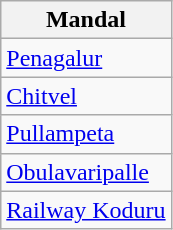<table class="wikitable sortable static-row-numbers static-row-header-hash">
<tr>
<th>Mandal</th>
</tr>
<tr>
<td><a href='#'>Penagalur</a></td>
</tr>
<tr>
<td><a href='#'>Chitvel</a></td>
</tr>
<tr>
<td><a href='#'>Pullampeta</a></td>
</tr>
<tr>
<td><a href='#'>Obulavaripalle</a></td>
</tr>
<tr>
<td><a href='#'>Railway Koduru</a></td>
</tr>
</table>
